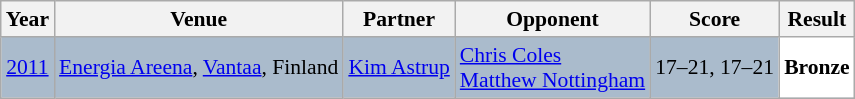<table class="sortable wikitable" style="font-size: 90%;">
<tr>
<th>Year</th>
<th>Venue</th>
<th>Partner</th>
<th>Opponent</th>
<th>Score</th>
<th>Result</th>
</tr>
<tr style="background:#AABBCC">
<td align="center"><a href='#'>2011</a></td>
<td align="left"><a href='#'>Energia Areena</a>,  <a href='#'>Vantaa</a>, Finland</td>
<td align="left"> <a href='#'>Kim Astrup</a></td>
<td align="left"> <a href='#'>Chris Coles</a><br> <a href='#'>Matthew Nottingham</a></td>
<td align="left">17–21, 17–21</td>
<td style="text-align:left; background:white"> <strong>Bronze</strong></td>
</tr>
</table>
